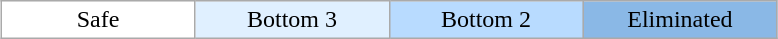<table class="wikitable" style="margin:1em auto; text-align:center;">
<tr>
<td bgcolor="FFFFFF" width="15%">Safe</td>
<td bgcolor="E0F0FF" width="15%">Bottom 3</td>
<td bgcolor="B8DBFF" width="15%">Bottom 2</td>
<td bgcolor="8AB8E6" width="15%">Eliminated</td>
</tr>
</table>
